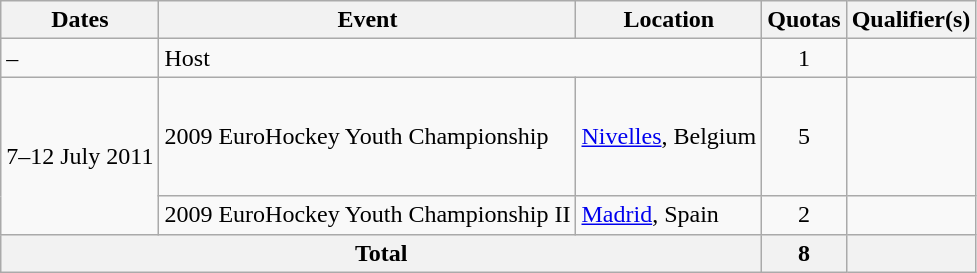<table class=wikitable>
<tr>
<th>Dates</th>
<th>Event</th>
<th>Location</th>
<th>Quotas</th>
<th>Qualifier(s)</th>
</tr>
<tr>
<td>–</td>
<td colspan=2>Host</td>
<td style="text-align: center;">1</td>
<td></td>
</tr>
<tr>
<td rowspan=2>7–12 July 2011</td>
<td>2009 EuroHockey Youth Championship</td>
<td><a href='#'>Nivelles</a>, Belgium</td>
<td style="text-align: center;">5</td>
<td><br><br><br><br></td>
</tr>
<tr>
<td>2009 EuroHockey Youth Championship II</td>
<td><a href='#'>Madrid</a>, Spain</td>
<td style="text-align: center;">2</td>
<td><br></td>
</tr>
<tr>
<th colspan="3">Total</th>
<th>8</th>
<th></th>
</tr>
</table>
